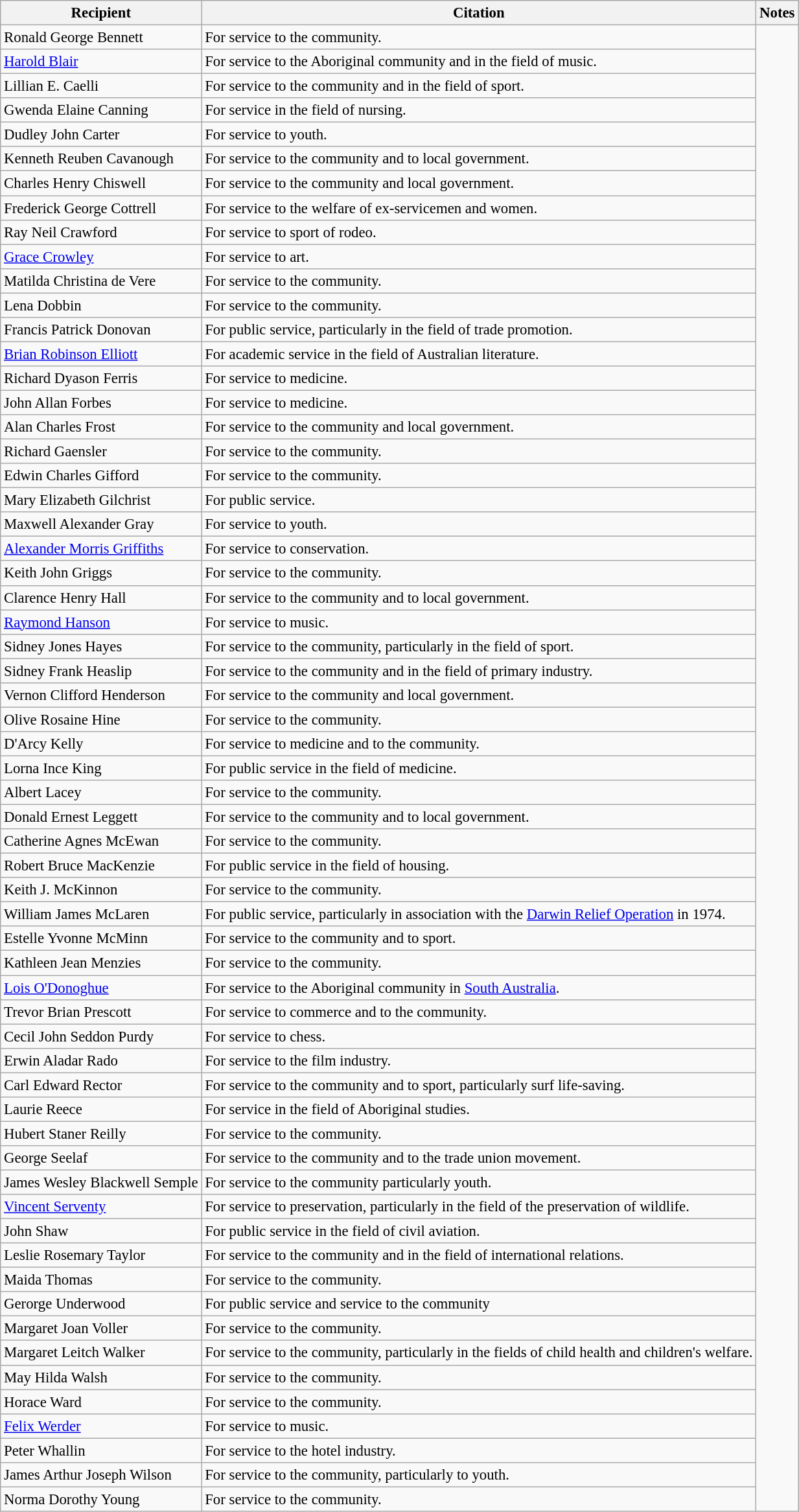<table class="wikitable" style="font-size:95%;">
<tr>
<th>Recipient</th>
<th>Citation</th>
<th>Notes</th>
</tr>
<tr>
<td>Ronald George Bennett</td>
<td>For service to the community.</td>
<td rowspan=62></td>
</tr>
<tr>
<td><a href='#'>Harold Blair</a></td>
<td>For service to the Aboriginal community and in the field of music.</td>
</tr>
<tr>
<td>Lillian E. Caelli</td>
<td>For service to the community and in the field of sport.</td>
</tr>
<tr>
<td> Gwenda Elaine Canning</td>
<td>For service in the field of nursing.</td>
</tr>
<tr>
<td>Dudley John Carter</td>
<td>For service to youth.</td>
</tr>
<tr>
<td> Kenneth Reuben Cavanough</td>
<td>For service to the community and to local government.</td>
</tr>
<tr>
<td> Charles Henry Chiswell</td>
<td>For service to the community and local government.</td>
</tr>
<tr>
<td>Frederick George Cottrell</td>
<td>For service to the welfare of ex-servicemen and women.</td>
</tr>
<tr>
<td>Ray Neil Crawford</td>
<td>For service to sport of rodeo.</td>
</tr>
<tr>
<td><a href='#'>Grace Crowley</a></td>
<td>For service to art.</td>
</tr>
<tr>
<td>Matilda Christina de Vere</td>
<td>For service to the community.</td>
</tr>
<tr>
<td>Lena Dobbin</td>
<td>For service to the community.</td>
</tr>
<tr>
<td>Francis Patrick Donovan</td>
<td>For public service, particularly in the field of trade promotion.</td>
</tr>
<tr>
<td> <a href='#'>Brian Robinson Elliott</a></td>
<td>For academic service in the field of Australian literature.</td>
</tr>
<tr>
<td>Richard Dyason Ferris</td>
<td>For service to medicine.</td>
</tr>
<tr>
<td> John Allan Forbes</td>
<td>For service to medicine.</td>
</tr>
<tr>
<td>Alan Charles Frost</td>
<td>For service to the community and local government.</td>
</tr>
<tr>
<td>Richard Gaensler </td>
<td>For service to the community.</td>
</tr>
<tr>
<td>Edwin Charles Gifford</td>
<td>For service to the community.</td>
</tr>
<tr>
<td>Mary Elizabeth Gilchrist</td>
<td>For public service.</td>
</tr>
<tr>
<td>Maxwell Alexander Gray</td>
<td>For service to youth.</td>
</tr>
<tr>
<td><a href='#'>Alexander Morris Griffiths</a></td>
<td>For service to conservation.</td>
</tr>
<tr>
<td>Keith John Griggs</td>
<td>For service to the community.</td>
</tr>
<tr>
<td> Clarence Henry Hall</td>
<td>For service to the community and to local government.</td>
</tr>
<tr>
<td><a href='#'>Raymond Hanson</a></td>
<td>For service to music.</td>
</tr>
<tr>
<td>Sidney Jones Hayes</td>
<td>For service to the community, particularly in the field of sport.</td>
</tr>
<tr>
<td>Sidney Frank Heaslip</td>
<td>For service to the community and in the field of primary industry.</td>
</tr>
<tr>
<td>Vernon Clifford Henderson</td>
<td>For service to the community and local government.</td>
</tr>
<tr>
<td>Olive Rosaine Hine</td>
<td>For service to the community.</td>
</tr>
<tr>
<td> D'Arcy Kelly</td>
<td>For service to medicine and to the community.</td>
</tr>
<tr>
<td> Lorna Ince King</td>
<td>For public service in the field of medicine.</td>
</tr>
<tr>
<td> Albert Lacey</td>
<td>For service to the community.</td>
</tr>
<tr>
<td>Donald Ernest Leggett</td>
<td>For service to the community and to local government.</td>
</tr>
<tr>
<td>Catherine Agnes McEwan</td>
<td>For service to the community.</td>
</tr>
<tr>
<td>Robert Bruce MacKenzie</td>
<td>For public service in the field of housing.</td>
</tr>
<tr>
<td>Keith J. McKinnon</td>
<td>For service to the community.</td>
</tr>
<tr>
<td> William James McLaren</td>
<td>For public service, particularly in association with the <a href='#'>Darwin Relief Operation</a> in 1974.</td>
</tr>
<tr>
<td>Estelle Yvonne McMinn </td>
<td>For service to the community and to sport.</td>
</tr>
<tr>
<td>Kathleen Jean Menzies</td>
<td>For service to the community.</td>
</tr>
<tr>
<td><a href='#'>Lois O'Donoghue</a></td>
<td>For service to the Aboriginal community in <a href='#'>South Australia</a>.</td>
</tr>
<tr>
<td>Trevor Brian Prescott</td>
<td>For service to commerce and to the community.</td>
</tr>
<tr>
<td>Cecil John Seddon Purdy</td>
<td>For service to chess.</td>
</tr>
<tr>
<td>Erwin Aladar Rado</td>
<td>For service to the film industry.</td>
</tr>
<tr>
<td>Carl Edward Rector</td>
<td>For service to the community and to sport, particularly surf life-saving.</td>
</tr>
<tr>
<td> Laurie Reece</td>
<td>For service in the field of Aboriginal studies.</td>
</tr>
<tr>
<td>Hubert Staner Reilly</td>
<td>For service to the community.</td>
</tr>
<tr>
<td>George Seelaf</td>
<td>For service to the community and to the trade union movement.</td>
</tr>
<tr>
<td>James Wesley Blackwell Semple</td>
<td>For service to the community particularly youth.</td>
</tr>
<tr>
<td><a href='#'>Vincent Serventy</a></td>
<td>For service to preservation, particularly in the field of the preservation of wildlife.</td>
</tr>
<tr>
<td>John Shaw</td>
<td>For public service in the field of civil aviation.</td>
</tr>
<tr>
<td>Leslie Rosemary Taylor</td>
<td>For service to the community and in the field of international relations.</td>
</tr>
<tr>
<td>Maida Thomas</td>
<td>For service to the community.</td>
</tr>
<tr>
<td>Gerorge Underwood</td>
<td>For public service and service to the community</td>
</tr>
<tr>
<td>Margaret Joan Voller</td>
<td>For service to the community.</td>
</tr>
<tr>
<td>Margaret Leitch Walker</td>
<td>For service to the community, particularly in the fields of child health and children's welfare.</td>
</tr>
<tr>
<td>May Hilda Walsh</td>
<td>For service to the community.</td>
</tr>
<tr>
<td>Horace Ward</td>
<td>For service to the community.</td>
</tr>
<tr>
<td><a href='#'>Felix Werder</a></td>
<td>For service to music.</td>
</tr>
<tr>
<td>Peter Whallin</td>
<td>For service to the hotel industry.</td>
</tr>
<tr>
<td> James Arthur Joseph Wilson</td>
<td>For service to the community, particularly to youth.</td>
</tr>
<tr>
<td>Norma Dorothy Young</td>
<td>For service to the community.</td>
</tr>
</table>
